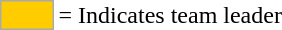<table>
<tr>
<td style="background-color:#FFCC00; border:1px solid #aaaaaa; width:2em;"></td>
<td>= Indicates team leader</td>
</tr>
</table>
